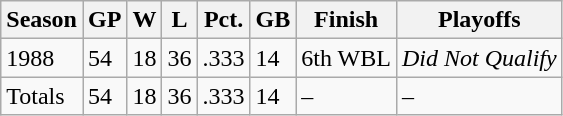<table class="wikitable">
<tr>
<th>Season</th>
<th>GP</th>
<th>W</th>
<th>L</th>
<th>Pct.</th>
<th>GB</th>
<th>Finish</th>
<th>Playoffs</th>
</tr>
<tr>
<td>1988</td>
<td>54</td>
<td>18</td>
<td>36</td>
<td>.333</td>
<td>14</td>
<td>6th WBL</td>
<td><em>Did Not Qualify</em></td>
</tr>
<tr>
<td>Totals</td>
<td>54</td>
<td>18</td>
<td>36</td>
<td>.333</td>
<td>14</td>
<td>–</td>
<td>–</td>
</tr>
</table>
